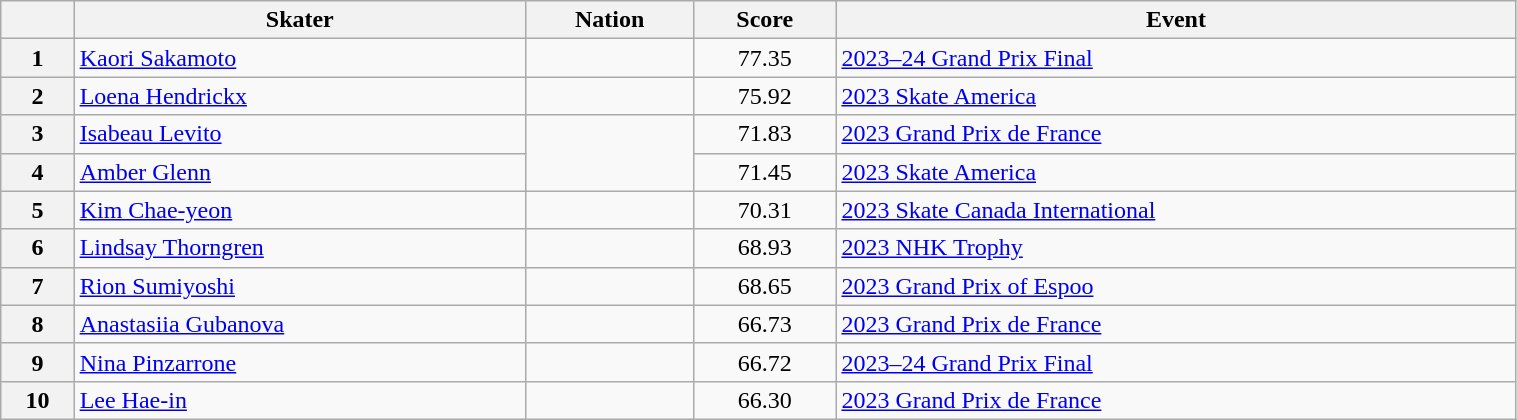<table class="wikitable sortable" style="text-align:left; width:80%">
<tr>
<th scope="col"></th>
<th scope="col">Skater</th>
<th scope="col">Nation</th>
<th scope="col">Score</th>
<th scope="col">Event</th>
</tr>
<tr>
<th scope="row">1</th>
<td><a href='#'>Kaori Sakamoto</a></td>
<td></td>
<td style="text-align:center;">77.35</td>
<td><a href='#'>2023–24 Grand Prix Final</a></td>
</tr>
<tr>
<th scope="row">2</th>
<td><a href='#'>Loena Hendrickx</a></td>
<td></td>
<td style="text-align:center;">75.92</td>
<td><a href='#'>2023 Skate America</a></td>
</tr>
<tr>
<th scope="row">3</th>
<td><a href='#'>Isabeau Levito</a></td>
<td rowspan="2"></td>
<td style="text-align:center;">71.83</td>
<td><a href='#'>2023 Grand Prix de France</a></td>
</tr>
<tr>
<th scope="row">4</th>
<td><a href='#'>Amber Glenn</a></td>
<td style="text-align:center;">71.45</td>
<td><a href='#'>2023 Skate America</a></td>
</tr>
<tr>
<th scope="row">5</th>
<td><a href='#'>Kim Chae-yeon</a></td>
<td></td>
<td style="text-align:center;">70.31</td>
<td><a href='#'>2023 Skate Canada International</a></td>
</tr>
<tr>
<th scope="row">6</th>
<td><a href='#'>Lindsay Thorngren</a></td>
<td></td>
<td style="text-align:center;">68.93</td>
<td><a href='#'>2023 NHK Trophy</a></td>
</tr>
<tr>
<th scope="row">7</th>
<td><a href='#'>Rion Sumiyoshi</a></td>
<td></td>
<td style="text-align:center;">68.65</td>
<td><a href='#'>2023 Grand Prix of Espoo</a></td>
</tr>
<tr>
<th scope="row">8</th>
<td><a href='#'>Anastasiia Gubanova</a></td>
<td></td>
<td style="text-align:center;">66.73</td>
<td><a href='#'>2023 Grand Prix de France</a></td>
</tr>
<tr>
<th scope="row">9</th>
<td><a href='#'>Nina Pinzarrone</a></td>
<td></td>
<td style="text-align:center;">66.72</td>
<td><a href='#'>2023–24 Grand Prix Final</a></td>
</tr>
<tr>
<th scope="row">10</th>
<td><a href='#'>Lee Hae-in</a></td>
<td></td>
<td style="text-align:center;">66.30</td>
<td><a href='#'>2023 Grand Prix de France</a></td>
</tr>
</table>
